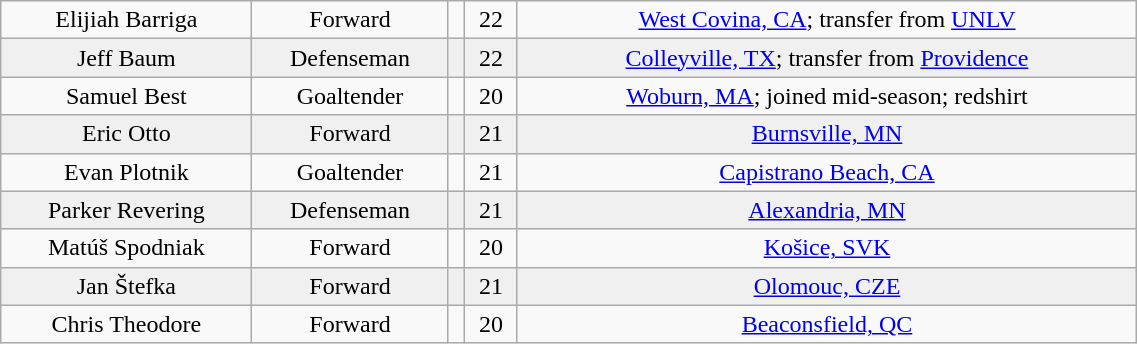<table class="wikitable" width="60%">
<tr align="center" bgcolor="">
<td>Elijiah Barriga</td>
<td>Forward</td>
<td></td>
<td>22</td>
<td><a href='#'>West Covina, CA</a>; transfer from <a href='#'>UNLV</a></td>
</tr>
<tr align="center" bgcolor="f0f0f0">
<td>Jeff Baum</td>
<td>Defenseman</td>
<td></td>
<td>22</td>
<td><a href='#'>Colleyville, TX</a>; transfer from <a href='#'>Providence</a></td>
</tr>
<tr align="center" bgcolor="">
<td>Samuel Best</td>
<td>Goaltender</td>
<td></td>
<td>20</td>
<td><a href='#'>Woburn, MA</a>; joined mid-season; redshirt</td>
</tr>
<tr align="center" bgcolor="f0f0f0">
<td>Eric Otto</td>
<td>Forward</td>
<td></td>
<td>21</td>
<td><a href='#'>Burnsville, MN</a></td>
</tr>
<tr align="center" bgcolor="">
<td>Evan Plotnik</td>
<td>Goaltender</td>
<td></td>
<td>21</td>
<td><a href='#'>Capistrano Beach, CA</a></td>
</tr>
<tr align="center" bgcolor="f0f0f0">
<td>Parker Revering</td>
<td>Defenseman</td>
<td></td>
<td>21</td>
<td><a href='#'>Alexandria, MN</a></td>
</tr>
<tr align="center" bgcolor="">
<td>Matúš Spodniak</td>
<td>Forward</td>
<td></td>
<td>20</td>
<td><a href='#'>Košice, SVK</a></td>
</tr>
<tr align="center" bgcolor="f0f0f0">
<td>Jan Štefka</td>
<td>Forward</td>
<td></td>
<td>21</td>
<td><a href='#'>Olomouc, CZE</a></td>
</tr>
<tr align="center" bgcolor="">
<td>Chris Theodore</td>
<td>Forward</td>
<td></td>
<td>20</td>
<td><a href='#'>Beaconsfield, QC</a></td>
</tr>
</table>
